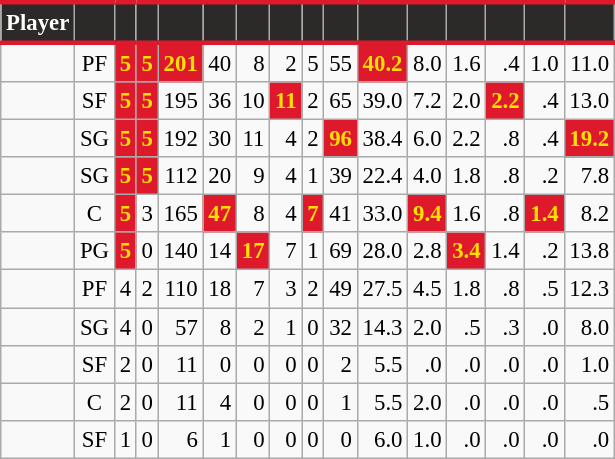<table class="wikitable sortable" style="font-size: 95%; text-align:right;">
<tr>
<th style="background:#2C2A29; color:#FFFFFF; border-top:#DF192C 3px solid; border-bottom:#DF192C 3px solid;">Player</th>
<th style="background:#2C2A29; color:#FFFFFF; border-top:#DF192C 3px solid; border-bottom:#DF192C 3px solid;"></th>
<th style="background:#2C2A29; color:#FFFFFF; border-top:#DF192C 3px solid; border-bottom:#DF192C 3px solid;"></th>
<th style="background:#2C2A29; color:#FFFFFF; border-top:#DF192C 3px solid; border-bottom:#DF192C 3px solid;"></th>
<th style="background:#2C2A29; color:#FFFFFF; border-top:#DF192C 3px solid; border-bottom:#DF192C 3px solid;"></th>
<th style="background:#2C2A29; color:#FFFFFF; border-top:#DF192C 3px solid; border-bottom:#DF192C 3px solid;"></th>
<th style="background:#2C2A29; color:#FFFFFF; border-top:#DF192C 3px solid; border-bottom:#DF192C 3px solid;"></th>
<th style="background:#2C2A29; color:#FFFFFF; border-top:#DF192C 3px solid; border-bottom:#DF192C 3px solid;"></th>
<th style="background:#2C2A29; color:#FFFFFF; border-top:#DF192C 3px solid; border-bottom:#DF192C 3px solid;"></th>
<th style="background:#2C2A29; color:#FFFFFF; border-top:#DF192C 3px solid; border-bottom:#DF192C 3px solid;"></th>
<th style="background:#2C2A29; color:#FFFFFF; border-top:#DF192C 3px solid; border-bottom:#DF192C 3px solid;"></th>
<th style="background:#2C2A29; color:#FFFFFF; border-top:#DF192C 3px solid; border-bottom:#DF192C 3px solid;"></th>
<th style="background:#2C2A29; color:#FFFFFF; border-top:#DF192C 3px solid; border-bottom:#DF192C 3px solid;"></th>
<th style="background:#2C2A29; color:#FFFFFF; border-top:#DF192C 3px solid; border-bottom:#DF192C 3px solid;"></th>
<th style="background:#2C2A29; color:#FFFFFF; border-top:#DF192C 3px solid; border-bottom:#DF192C 3px solid;"></th>
<th style="background:#2C2A29; color:#FFFFFF; border-top:#DF192C 3px solid; border-bottom:#DF192C 3px solid;"></th>
</tr>
<tr>
<td style="text-align:left;"></td>
<td style="text-align:center;">PF</td>
<td style="background:#DF192C; color:#FFE100;"><strong>5</strong></td>
<td style="background:#DF192C; color:#FFE100;"><strong>5</strong></td>
<td style="background:#DF192C; color:#FFE100;"><strong>201</strong></td>
<td>40</td>
<td>8</td>
<td>2</td>
<td>5</td>
<td>55</td>
<td style="background:#DF192C; color:#FFE100;"><strong>40.2</strong></td>
<td>8.0</td>
<td>1.6</td>
<td>.4</td>
<td>1.0</td>
<td>11.0</td>
</tr>
<tr>
<td style="text-align:left;"></td>
<td style="text-align:center;">SF</td>
<td style="background:#DF192C; color:#FFE100;"><strong>5</strong></td>
<td style="background:#DF192C; color:#FFE100;"><strong>5</strong></td>
<td>195</td>
<td>36</td>
<td>10</td>
<td style="background:#DF192C; color:#FFE100;"><strong>11</strong></td>
<td>2</td>
<td>65</td>
<td>39.0</td>
<td>7.2</td>
<td>2.0</td>
<td style="background:#DF192C; color:#FFE100;"><strong>2.2</strong></td>
<td>.4</td>
<td>13.0</td>
</tr>
<tr>
<td style="text-align:left;"></td>
<td style="text-align:center;">SG</td>
<td style="background:#DF192C; color:#FFE100;"><strong>5</strong></td>
<td style="background:#DF192C; color:#FFE100;"><strong>5</strong></td>
<td>192</td>
<td>30</td>
<td>11</td>
<td>4</td>
<td>2</td>
<td style="background:#DF192C; color:#FFE100;"><strong>96</strong></td>
<td>38.4</td>
<td>6.0</td>
<td>2.2</td>
<td>.8</td>
<td>.4</td>
<td style="background:#DF192C; color:#FFE100;"><strong>19.2</strong></td>
</tr>
<tr>
<td style="text-align:left;"></td>
<td style="text-align:center;">SG</td>
<td style="background:#DF192C; color:#FFE100;"><strong>5</strong></td>
<td style="background:#DF192C; color:#FFE100;"><strong>5</strong></td>
<td>112</td>
<td>20</td>
<td>9</td>
<td>4</td>
<td>1</td>
<td>39</td>
<td>22.4</td>
<td>4.0</td>
<td>1.8</td>
<td>.8</td>
<td>.2</td>
<td>7.8</td>
</tr>
<tr>
<td style="text-align:left;"></td>
<td style="text-align:center;">C</td>
<td style="background:#DF192C; color:#FFE100;"><strong>5</strong></td>
<td>3</td>
<td>165</td>
<td style="background:#DF192C; color:#FFE100;"><strong>47</strong></td>
<td>8</td>
<td>4</td>
<td style="background:#DF192C; color:#FFE100;"><strong>7</strong></td>
<td>41</td>
<td>33.0</td>
<td style="background:#DF192C; color:#FFE100;"><strong>9.4</strong></td>
<td>1.6</td>
<td>.8</td>
<td style="background:#DF192C; color:#FFE100;"><strong>1.4</strong></td>
<td>8.2</td>
</tr>
<tr>
<td style="text-align:left;"></td>
<td style="text-align:center;">PG</td>
<td style="background:#DF192C; color:#FFE100;"><strong>5</strong></td>
<td>0</td>
<td>140</td>
<td>14</td>
<td style="background:#DF192C; color:#FFE100;"><strong>17</strong></td>
<td>7</td>
<td>1</td>
<td>69</td>
<td>28.0</td>
<td>2.8</td>
<td style="background:#DF192C; color:#FFE100;"><strong>3.4</strong></td>
<td>1.4</td>
<td>.2</td>
<td>13.8</td>
</tr>
<tr>
<td style="text-align:left;"></td>
<td style="text-align:center;">PF</td>
<td>4</td>
<td>2</td>
<td>110</td>
<td>18</td>
<td>7</td>
<td>3</td>
<td>2</td>
<td>49</td>
<td>27.5</td>
<td>4.5</td>
<td>1.8</td>
<td>.8</td>
<td>.5</td>
<td>12.3</td>
</tr>
<tr>
<td style="text-align:left;"></td>
<td style="text-align:center;">SG</td>
<td>4</td>
<td>0</td>
<td>57</td>
<td>8</td>
<td>2</td>
<td>1</td>
<td>0</td>
<td>32</td>
<td>14.3</td>
<td>2.0</td>
<td>.5</td>
<td>.3</td>
<td>.0</td>
<td>8.0</td>
</tr>
<tr>
<td style="text-align:left;"></td>
<td style="text-align:center;">SF</td>
<td>2</td>
<td>0</td>
<td>11</td>
<td>0</td>
<td>0</td>
<td>0</td>
<td>0</td>
<td>2</td>
<td>5.5</td>
<td>.0</td>
<td>.0</td>
<td>.0</td>
<td>.0</td>
<td>1.0</td>
</tr>
<tr>
<td style="text-align:left;"></td>
<td style="text-align:center;">C</td>
<td>2</td>
<td>0</td>
<td>11</td>
<td>4</td>
<td>0</td>
<td>0</td>
<td>0</td>
<td>1</td>
<td>5.5</td>
<td>2.0</td>
<td>.0</td>
<td>.0</td>
<td>.0</td>
<td>.5</td>
</tr>
<tr>
<td style="text-align:left;"></td>
<td style="text-align:center;">SF</td>
<td>1</td>
<td>0</td>
<td>6</td>
<td>1</td>
<td>0</td>
<td>0</td>
<td>0</td>
<td>0</td>
<td>6.0</td>
<td>1.0</td>
<td>.0</td>
<td>.0</td>
<td>.0</td>
<td>.0</td>
</tr>
</table>
